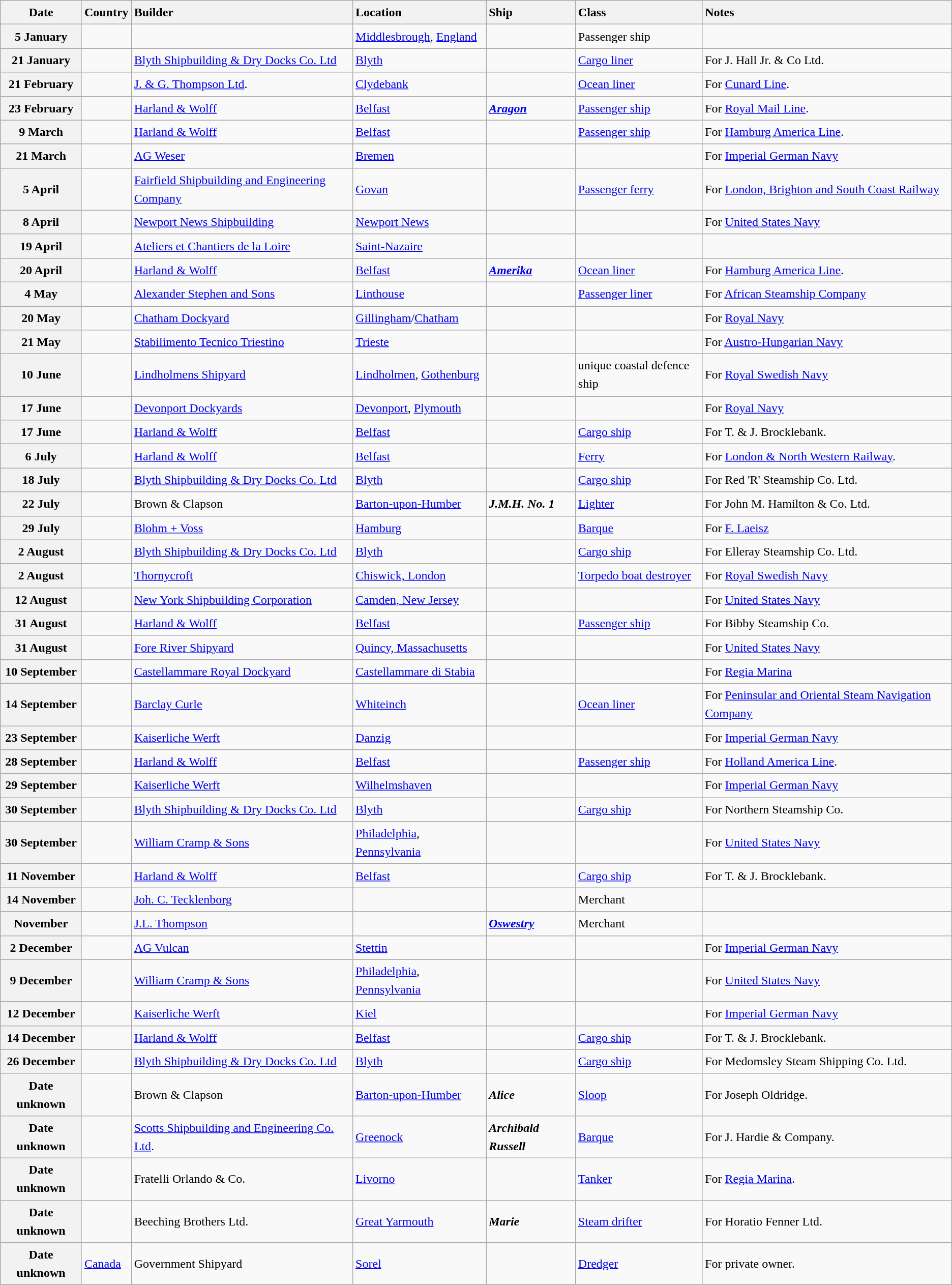<table class="wikitable sortable" style="font-size:1.00em; line-height:1.5em;">
<tr>
<th>Date</th>
<th style="text-align: left;">Country</th>
<th style="text-align: left;">Builder</th>
<th style="text-align: left;">Location</th>
<th style="text-align: left;">Ship</th>
<th style="text-align: left;">Class</th>
<th style="text-align: left;">Notes</th>
</tr>
<tr>
<th>5 January</th>
<td></td>
<td></td>
<td><a href='#'>Middlesbrough</a>, <a href='#'>England</a></td>
<td><strong></strong></td>
<td>Passenger ship</td>
<td></td>
</tr>
<tr ---->
<th>21 January</th>
<td></td>
<td><a href='#'>Blyth Shipbuilding & Dry Docks Co. Ltd</a></td>
<td><a href='#'>Blyth</a></td>
<td><strong></strong></td>
<td><a href='#'>Cargo liner</a></td>
<td>For J. Hall Jr. & Co Ltd.</td>
</tr>
<tr>
<th>21 February</th>
<td></td>
<td><a href='#'>J. & G. Thompson Ltd</a>.</td>
<td><a href='#'>Clydebank</a></td>
<td><strong></strong></td>
<td><a href='#'>Ocean liner</a></td>
<td>For <a href='#'>Cunard Line</a>.</td>
</tr>
<tr ---->
<th>23 February</th>
<td></td>
<td><a href='#'>Harland & Wolff</a></td>
<td><a href='#'>Belfast</a></td>
<td><strong><a href='#'><em>Aragon</em></a></strong></td>
<td><a href='#'>Passenger ship</a></td>
<td>For <a href='#'>Royal Mail Line</a>.</td>
</tr>
<tr ---->
<th>9 March</th>
<td></td>
<td><a href='#'>Harland & Wolff</a></td>
<td><a href='#'>Belfast</a></td>
<td><strong></strong></td>
<td><a href='#'>Passenger ship</a></td>
<td>For <a href='#'>Hamburg America Line</a>.</td>
</tr>
<tr>
<th>21 March</th>
<td></td>
<td><a href='#'>AG Weser</a></td>
<td><a href='#'>Bremen</a></td>
<td><strong></strong></td>
<td></td>
<td>For <a href='#'>Imperial German Navy</a></td>
</tr>
<tr>
<th>5 April</th>
<td></td>
<td><a href='#'>Fairfield Shipbuilding and Engineering Company</a></td>
<td><a href='#'>Govan</a></td>
<td><strong></strong></td>
<td><a href='#'>Passenger ferry</a></td>
<td>For <a href='#'>London, Brighton and South Coast Railway</a></td>
</tr>
<tr>
<th>8 April</th>
<td></td>
<td><a href='#'>Newport News Shipbuilding</a></td>
<td><a href='#'>Newport News</a></td>
<td><strong></strong></td>
<td></td>
<td>For <a href='#'>United States Navy</a></td>
</tr>
<tr>
<th>19 April</th>
<td></td>
<td><a href='#'>Ateliers et Chantiers de la Loire</a></td>
<td><a href='#'>Saint-Nazaire</a></td>
<td><strong></strong></td>
<td></td>
<td></td>
</tr>
<tr>
<th>20 April</th>
<td></td>
<td><a href='#'>Harland & Wolff</a></td>
<td><a href='#'>Belfast</a></td>
<td><strong><a href='#'><em>Amerika</em></a></strong></td>
<td><a href='#'>Ocean liner</a></td>
<td>For <a href='#'>Hamburg America Line</a>.</td>
</tr>
<tr>
<th>4 May</th>
<td></td>
<td><a href='#'>Alexander Stephen and Sons</a></td>
<td><a href='#'>Linthouse</a></td>
<td><strong></strong></td>
<td><a href='#'>Passenger liner</a></td>
<td>For <a href='#'>African Steamship Company</a></td>
</tr>
<tr>
<th>20 May</th>
<td></td>
<td><a href='#'>Chatham Dockyard</a></td>
<td><a href='#'>Gillingham</a>/<a href='#'>Chatham</a></td>
<td><strong></strong></td>
<td></td>
<td>For <a href='#'>Royal Navy</a></td>
</tr>
<tr>
<th>21 May</th>
<td></td>
<td><a href='#'>Stabilimento Tecnico Triestino</a></td>
<td><a href='#'>Trieste</a></td>
<td><strong></strong></td>
<td></td>
<td>For <a href='#'>Austro-Hungarian Navy</a></td>
</tr>
<tr>
<th>10 June</th>
<td></td>
<td><a href='#'>Lindholmens Shipyard</a></td>
<td><a href='#'>Lindholmen</a>, <a href='#'>Gothenburg</a></td>
<td><strong></strong></td>
<td>unique coastal defence ship</td>
<td>For <a href='#'>Royal Swedish Navy</a></td>
</tr>
<tr>
<th>17 June</th>
<td></td>
<td><a href='#'>Devonport Dockyards</a></td>
<td><a href='#'>Devonport</a>, <a href='#'>Plymouth</a></td>
<td><strong></strong></td>
<td></td>
<td>For <a href='#'>Royal Navy</a></td>
</tr>
<tr ---->
<th>17 June</th>
<td></td>
<td><a href='#'>Harland & Wolff</a></td>
<td><a href='#'>Belfast</a></td>
<td><strong></strong></td>
<td><a href='#'>Cargo ship</a></td>
<td>For T. & J. Brocklebank.</td>
</tr>
<tr ---->
<th>6 July</th>
<td></td>
<td><a href='#'>Harland & Wolff</a></td>
<td><a href='#'>Belfast</a></td>
<td><strong></strong></td>
<td><a href='#'>Ferry</a></td>
<td>For <a href='#'>London & North Western Railway</a>.</td>
</tr>
<tr ---->
<th>18 July</th>
<td></td>
<td><a href='#'>Blyth Shipbuilding & Dry Docks Co. Ltd</a></td>
<td><a href='#'>Blyth</a></td>
<td><strong></strong></td>
<td><a href='#'>Cargo ship</a></td>
<td>For Red 'R' Steamship Co. Ltd.</td>
</tr>
<tr --->
<th>22 July</th>
<td></td>
<td>Brown & Clapson</td>
<td><a href='#'>Barton-upon-Humber</a></td>
<td><strong><em>J.M.H. No. 1</em></strong></td>
<td><a href='#'>Lighter</a></td>
<td>For John M. Hamilton & Co. Ltd.</td>
</tr>
<tr>
<th>29 July</th>
<td></td>
<td><a href='#'>Blohm + Voss</a></td>
<td><a href='#'>Hamburg</a></td>
<td><strong></strong></td>
<td><a href='#'>Barque</a></td>
<td>For <a href='#'>F. Laeisz</a></td>
</tr>
<tr ---->
<th>2 August</th>
<td></td>
<td><a href='#'>Blyth Shipbuilding & Dry Docks Co. Ltd</a></td>
<td><a href='#'>Blyth</a></td>
<td><strong></strong></td>
<td><a href='#'>Cargo ship</a></td>
<td>For Elleray Steamship Co. Ltd.</td>
</tr>
<tr>
<th>2 August</th>
<td></td>
<td><a href='#'>Thornycroft</a></td>
<td><a href='#'>Chiswick, London</a></td>
<td><strong></strong></td>
<td><a href='#'>Torpedo boat destroyer</a></td>
<td>For <a href='#'>Royal Swedish Navy</a></td>
</tr>
<tr>
<th>12 August</th>
<td></td>
<td><a href='#'>New York Shipbuilding Corporation</a></td>
<td><a href='#'>Camden, New Jersey</a></td>
<td><strong></strong></td>
<td></td>
<td>For <a href='#'>United States Navy</a></td>
</tr>
<tr ---->
<th>31 August</th>
<td></td>
<td><a href='#'>Harland & Wolff</a></td>
<td><a href='#'>Belfast</a></td>
<td><strong></strong></td>
<td><a href='#'>Passenger ship</a></td>
<td>For Bibby Steamship Co.</td>
</tr>
<tr>
<th>31 August</th>
<td></td>
<td><a href='#'>Fore River Shipyard</a></td>
<td><a href='#'>Quincy, Massachusetts</a></td>
<td><strong></strong></td>
<td></td>
<td>For <a href='#'>United States Navy</a></td>
</tr>
<tr>
<th>10 September</th>
<td></td>
<td><a href='#'>Castellammare Royal Dockyard</a></td>
<td><a href='#'>Castellammare di Stabia</a></td>
<td><strong></strong></td>
<td></td>
<td>For <a href='#'>Regia Marina</a></td>
</tr>
<tr>
<th>14 September</th>
<td></td>
<td><a href='#'>Barclay Curle</a></td>
<td><a href='#'>Whiteinch</a></td>
<td><strong></strong></td>
<td><a href='#'>Ocean liner</a></td>
<td>For <a href='#'>Peninsular and Oriental Steam Navigation Company</a></td>
</tr>
<tr>
<th>23 September</th>
<td></td>
<td><a href='#'>Kaiserliche Werft</a></td>
<td><a href='#'>Danzig</a></td>
<td><strong></strong></td>
<td></td>
<td>For <a href='#'>Imperial German Navy</a></td>
</tr>
<tr ---->
<th>28 September</th>
<td></td>
<td><a href='#'>Harland & Wolff</a></td>
<td><a href='#'>Belfast</a></td>
<td><strong></strong></td>
<td><a href='#'>Passenger ship</a></td>
<td>For <a href='#'>Holland America Line</a>.</td>
</tr>
<tr>
<th>29 September</th>
<td></td>
<td><a href='#'>Kaiserliche Werft</a></td>
<td><a href='#'>Wilhelmshaven</a></td>
<td><strong></strong></td>
<td></td>
<td>For <a href='#'>Imperial German Navy</a></td>
</tr>
<tr ---->
<th>30 September</th>
<td></td>
<td><a href='#'>Blyth Shipbuilding & Dry Docks Co. Ltd</a></td>
<td><a href='#'>Blyth</a></td>
<td><strong></strong></td>
<td><a href='#'>Cargo ship</a></td>
<td>For Northern Steamship Co.</td>
</tr>
<tr>
<th>30 September</th>
<td></td>
<td><a href='#'>William Cramp & Sons</a></td>
<td><a href='#'>Philadelphia</a>, <a href='#'>Pennsylvania</a></td>
<td><strong></strong></td>
<td></td>
<td>For <a href='#'>United States Navy</a></td>
</tr>
<tr ---->
<th>11 November</th>
<td></td>
<td><a href='#'>Harland & Wolff</a></td>
<td><a href='#'>Belfast</a></td>
<td><strong></strong></td>
<td><a href='#'>Cargo ship</a></td>
<td>For T. & J. Brocklebank.</td>
</tr>
<tr>
<th>14 November</th>
<td></td>
<td><a href='#'>Joh. C. Tecklenborg</a></td>
<td></td>
<td><strong></strong></td>
<td>Merchant</td>
<td></td>
</tr>
<tr>
<th>November</th>
<td></td>
<td><a href='#'>J.L. Thompson</a></td>
<td></td>
<td><strong><a href='#'><em>Oswestry</em></a></strong></td>
<td>Merchant</td>
<td></td>
</tr>
<tr>
<th>2 December</th>
<td></td>
<td><a href='#'>AG Vulcan</a></td>
<td><a href='#'>Stettin</a></td>
<td><strong></strong></td>
<td></td>
<td>For <a href='#'>Imperial German Navy</a></td>
</tr>
<tr>
<th>9 December</th>
<td></td>
<td><a href='#'>William Cramp & Sons</a></td>
<td><a href='#'>Philadelphia</a>, <a href='#'>Pennsylvania</a></td>
<td><strong></strong></td>
<td></td>
<td>For <a href='#'>United States Navy</a></td>
</tr>
<tr>
<th>12 December</th>
<td></td>
<td><a href='#'>Kaiserliche Werft</a></td>
<td><a href='#'>Kiel</a></td>
<td><strong></strong></td>
<td></td>
<td>For <a href='#'>Imperial German Navy</a></td>
</tr>
<tr ---->
<th>14 December</th>
<td></td>
<td><a href='#'>Harland & Wolff</a></td>
<td><a href='#'>Belfast</a></td>
<td><strong></strong></td>
<td><a href='#'>Cargo ship</a></td>
<td>For T. & J. Brocklebank.</td>
</tr>
<tr ---->
<th>26 December</th>
<td></td>
<td><a href='#'>Blyth Shipbuilding & Dry Docks Co. Ltd</a></td>
<td><a href='#'>Blyth</a></td>
<td><strong></strong></td>
<td><a href='#'>Cargo ship</a></td>
<td>For Medomsley Steam Shipping Co. Ltd.</td>
</tr>
<tr --->
<th>Date unknown</th>
<td></td>
<td>Brown & Clapson</td>
<td><a href='#'>Barton-upon-Humber</a></td>
<td><strong><em>Alice</em></strong></td>
<td><a href='#'>Sloop</a></td>
<td>For Joseph Oldridge.</td>
</tr>
<tr ---->
<th>Date unknown</th>
<td></td>
<td><a href='#'>Scotts Shipbuilding and Engineering Co. Ltd</a>.</td>
<td><a href='#'>Greenock</a></td>
<td><strong><em>Archibald Russell</em></strong></td>
<td><a href='#'>Barque</a></td>
<td>For J. Hardie & Company.</td>
</tr>
<tr ---->
<th>Date unknown</th>
<td></td>
<td>Fratelli Orlando & Co.</td>
<td><a href='#'>Livorno</a></td>
<td><strong></strong></td>
<td><a href='#'>Tanker</a></td>
<td>For <a href='#'>Regia Marina</a>.</td>
</tr>
<tr ---->
<th>Date unknown</th>
<td></td>
<td>Beeching Brothers Ltd.</td>
<td><a href='#'>Great Yarmouth</a></td>
<td><strong><em>Marie</em></strong></td>
<td><a href='#'>Steam drifter</a></td>
<td>For Horatio Fenner Ltd.</td>
</tr>
<tr ---->
<th>Date unknown</th>
<td> <a href='#'>Canada</a></td>
<td>Government Shipyard</td>
<td><a href='#'>Sorel</a></td>
<td><strong></strong></td>
<td><a href='#'>Dredger</a></td>
<td>For private owner.</td>
</tr>
</table>
